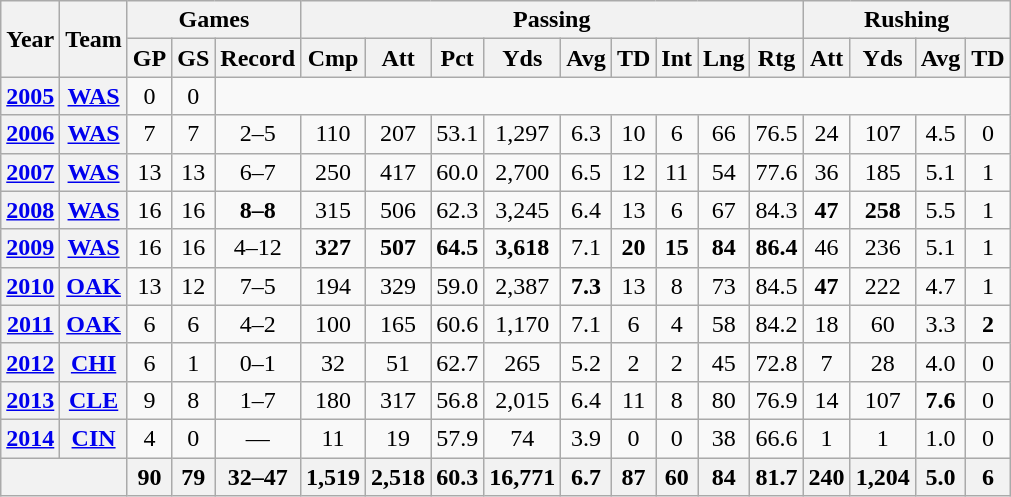<table class="wikitable" style="text-align:center;">
<tr>
<th rowspan="2">Year</th>
<th rowspan="2">Team</th>
<th colspan="3">Games</th>
<th colspan="9">Passing</th>
<th colspan="4">Rushing</th>
</tr>
<tr>
<th>GP</th>
<th>GS</th>
<th>Record</th>
<th>Cmp</th>
<th>Att</th>
<th>Pct</th>
<th>Yds</th>
<th>Avg</th>
<th>TD</th>
<th>Int</th>
<th>Lng</th>
<th>Rtg</th>
<th>Att</th>
<th>Yds</th>
<th>Avg</th>
<th>TD</th>
</tr>
<tr>
<th><a href='#'>2005</a></th>
<th><a href='#'>WAS</a></th>
<td>0</td>
<td>0</td>
<td colspan="16"></td>
</tr>
<tr>
<th><a href='#'>2006</a></th>
<th><a href='#'>WAS</a></th>
<td>7</td>
<td>7</td>
<td>2–5</td>
<td>110</td>
<td>207</td>
<td>53.1</td>
<td>1,297</td>
<td>6.3</td>
<td>10</td>
<td>6</td>
<td>66</td>
<td>76.5</td>
<td>24</td>
<td>107</td>
<td>4.5</td>
<td>0</td>
</tr>
<tr>
<th><a href='#'>2007</a></th>
<th><a href='#'>WAS</a></th>
<td>13</td>
<td>13</td>
<td>6–7</td>
<td>250</td>
<td>417</td>
<td>60.0</td>
<td>2,700</td>
<td>6.5</td>
<td>12</td>
<td>11</td>
<td>54</td>
<td>77.6</td>
<td>36</td>
<td>185</td>
<td>5.1</td>
<td>1</td>
</tr>
<tr>
<th><a href='#'>2008</a></th>
<th><a href='#'>WAS</a></th>
<td>16</td>
<td>16</td>
<td><strong>8–8</strong></td>
<td>315</td>
<td>506</td>
<td>62.3</td>
<td>3,245</td>
<td>6.4</td>
<td>13</td>
<td>6</td>
<td>67</td>
<td>84.3</td>
<td><strong>47</strong></td>
<td><strong>258</strong></td>
<td>5.5</td>
<td>1</td>
</tr>
<tr>
<th><a href='#'>2009</a></th>
<th><a href='#'>WAS</a></th>
<td>16</td>
<td>16</td>
<td>4–12</td>
<td><strong>327</strong></td>
<td><strong>507</strong></td>
<td><strong>64.5</strong></td>
<td><strong>3,618</strong></td>
<td>7.1</td>
<td><strong>20</strong></td>
<td><strong>15</strong></td>
<td><strong>84</strong></td>
<td><strong>86.4</strong></td>
<td>46</td>
<td>236</td>
<td>5.1</td>
<td>1</td>
</tr>
<tr>
<th><a href='#'>2010</a></th>
<th><a href='#'>OAK</a></th>
<td>13</td>
<td>12</td>
<td>7–5</td>
<td>194</td>
<td>329</td>
<td>59.0</td>
<td>2,387</td>
<td><strong>7.3</strong></td>
<td>13</td>
<td>8</td>
<td>73</td>
<td>84.5</td>
<td><strong>47</strong></td>
<td>222</td>
<td>4.7</td>
<td>1</td>
</tr>
<tr>
<th><a href='#'>2011</a></th>
<th><a href='#'>OAK</a></th>
<td>6</td>
<td>6</td>
<td>4–2</td>
<td>100</td>
<td>165</td>
<td>60.6</td>
<td>1,170</td>
<td>7.1</td>
<td>6</td>
<td>4</td>
<td>58</td>
<td>84.2</td>
<td>18</td>
<td>60</td>
<td>3.3</td>
<td><strong>2</strong></td>
</tr>
<tr>
<th><a href='#'>2012</a></th>
<th><a href='#'>CHI</a></th>
<td>6</td>
<td>1</td>
<td>0–1</td>
<td>32</td>
<td>51</td>
<td>62.7</td>
<td>265</td>
<td>5.2</td>
<td>2</td>
<td>2</td>
<td>45</td>
<td>72.8</td>
<td>7</td>
<td>28</td>
<td>4.0</td>
<td>0</td>
</tr>
<tr>
<th><a href='#'>2013</a></th>
<th><a href='#'>CLE</a></th>
<td>9</td>
<td>8</td>
<td>1–7</td>
<td>180</td>
<td>317</td>
<td>56.8</td>
<td>2,015</td>
<td>6.4</td>
<td>11</td>
<td>8</td>
<td>80</td>
<td>76.9</td>
<td>14</td>
<td>107</td>
<td><strong>7.6</strong></td>
<td>0</td>
</tr>
<tr>
<th><a href='#'>2014</a></th>
<th><a href='#'>CIN</a></th>
<td>4</td>
<td>0</td>
<td>—</td>
<td>11</td>
<td>19</td>
<td>57.9</td>
<td>74</td>
<td>3.9</td>
<td>0</td>
<td>0</td>
<td>38</td>
<td>66.6</td>
<td>1</td>
<td>1</td>
<td>1.0</td>
<td>0</td>
</tr>
<tr>
<th colspan="2"></th>
<th>90</th>
<th>79</th>
<th>32–47</th>
<th>1,519</th>
<th>2,518</th>
<th>60.3</th>
<th>16,771</th>
<th>6.7</th>
<th>87</th>
<th>60</th>
<th>84</th>
<th>81.7</th>
<th>240</th>
<th>1,204</th>
<th>5.0</th>
<th>6</th>
</tr>
</table>
